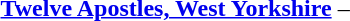<table border="0">
<tr>
<td></td>
<td><strong><a href='#'>Twelve Apostles, West Yorkshire</a></strong> – </td>
</tr>
</table>
